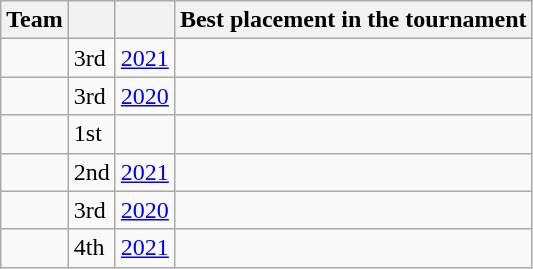<table class="wikitable sortable">
<tr>
<th>Team</th>
<th></th>
<th></th>
<th>Best placement in the tournament</th>
</tr>
<tr>
<td></td>
<td>3rd</td>
<td><a href='#'>2021</a></td>
<td></td>
</tr>
<tr>
<td></td>
<td>3rd</td>
<td><a href='#'>2020</a></td>
<td></td>
</tr>
<tr>
<td></td>
<td>1st</td>
<td></td>
<td></td>
</tr>
<tr>
<td></td>
<td>2nd</td>
<td><a href='#'>2021</a></td>
<td></td>
</tr>
<tr>
<td></td>
<td>3rd</td>
<td><a href='#'>2020</a></td>
<td></td>
</tr>
<tr>
<td></td>
<td>4th</td>
<td><a href='#'>2021</a></td>
<td></td>
</tr>
</table>
